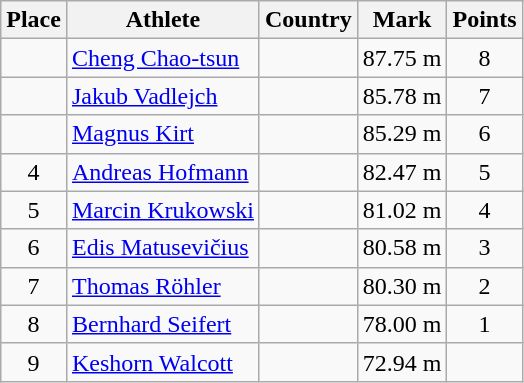<table class="wikitable">
<tr>
<th>Place</th>
<th>Athlete</th>
<th>Country</th>
<th>Mark</th>
<th>Points</th>
</tr>
<tr>
<td align=center></td>
<td><a href='#'>Cheng Chao-tsun</a></td>
<td></td>
<td>87.75 m</td>
<td align=center>8</td>
</tr>
<tr>
<td align=center></td>
<td><a href='#'>Jakub Vadlejch</a></td>
<td></td>
<td>85.78 m</td>
<td align=center>7</td>
</tr>
<tr>
<td align=center></td>
<td><a href='#'>Magnus Kirt</a></td>
<td></td>
<td>85.29 m</td>
<td align=center>6</td>
</tr>
<tr>
<td align=center>4</td>
<td><a href='#'>Andreas Hofmann</a></td>
<td></td>
<td>82.47 m</td>
<td align=center>5</td>
</tr>
<tr>
<td align=center>5</td>
<td><a href='#'>Marcin Krukowski</a></td>
<td></td>
<td>81.02 m</td>
<td align=center>4</td>
</tr>
<tr>
<td align=center>6</td>
<td><a href='#'>Edis Matusevičius</a></td>
<td></td>
<td>80.58 m</td>
<td align=center>3</td>
</tr>
<tr>
<td align=center>7</td>
<td><a href='#'>Thomas Röhler</a></td>
<td></td>
<td>80.30 m</td>
<td align=center>2</td>
</tr>
<tr>
<td align=center>8</td>
<td><a href='#'>Bernhard Seifert</a></td>
<td></td>
<td>78.00 m</td>
<td align=center>1</td>
</tr>
<tr>
<td align=center>9</td>
<td><a href='#'>Keshorn Walcott</a></td>
<td></td>
<td>72.94 m</td>
<td align=center></td>
</tr>
</table>
